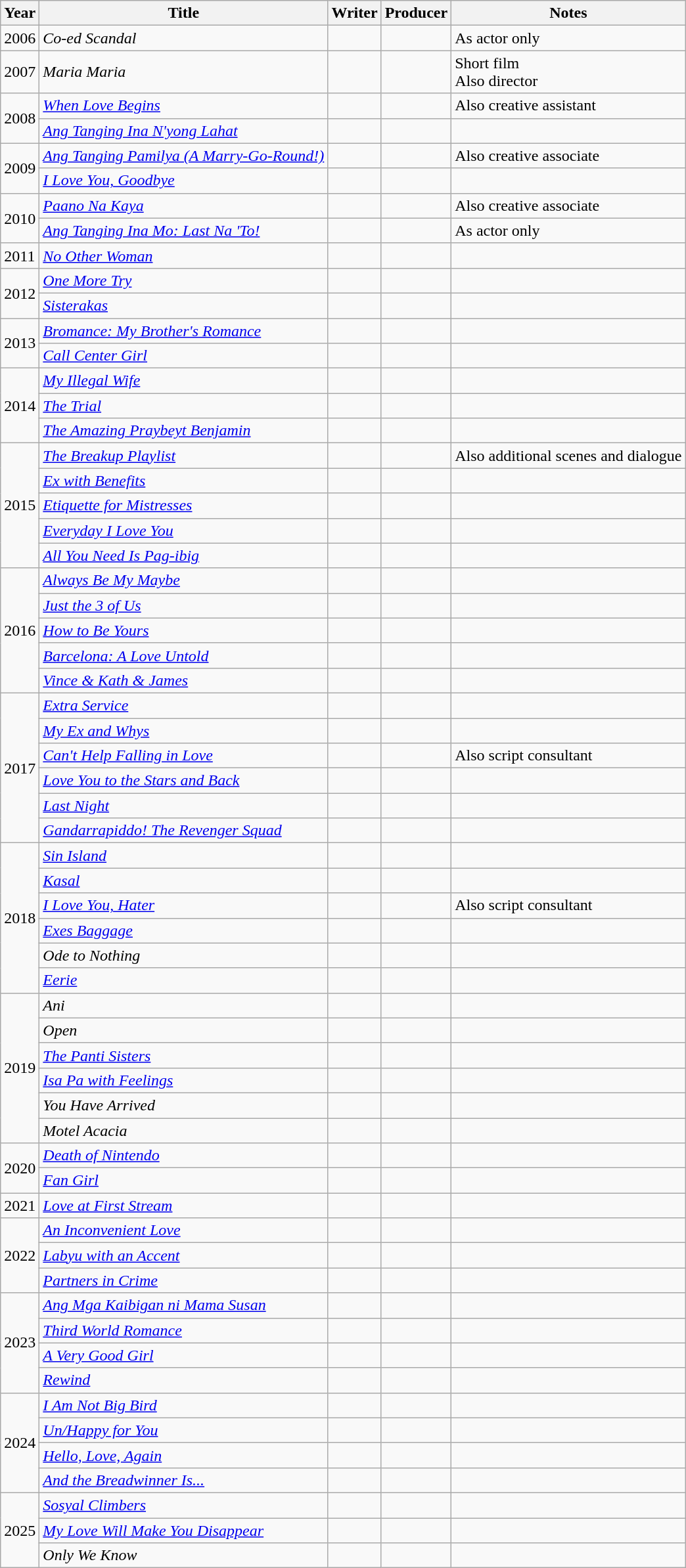<table class="wikitable">
<tr>
<th>Year</th>
<th>Title</th>
<th>Writer</th>
<th>Producer</th>
<th>Notes</th>
</tr>
<tr>
<td>2006</td>
<td><em>Co-ed Scandal</em></td>
<td></td>
<td></td>
<td>As actor only</td>
</tr>
<tr>
<td>2007</td>
<td><em>Maria Maria</em></td>
<td></td>
<td></td>
<td>Short film<br>Also director</td>
</tr>
<tr>
<td rowspan="2">2008</td>
<td><em><a href='#'>When Love Begins</a></em></td>
<td></td>
<td></td>
<td>Also creative assistant</td>
</tr>
<tr>
<td><em><a href='#'>Ang Tanging Ina N'yong Lahat</a></em></td>
<td></td>
<td></td>
<td></td>
</tr>
<tr>
<td rowspan="2">2009</td>
<td><em><a href='#'>Ang Tanging Pamilya (A Marry-Go-Round!)</a></em></td>
<td></td>
<td></td>
<td>Also creative associate</td>
</tr>
<tr>
<td><em><a href='#'>I Love You, Goodbye</a></em></td>
<td></td>
<td></td>
</tr>
<tr>
<td rowspan="2">2010</td>
<td><em><a href='#'>Paano Na Kaya</a></em></td>
<td></td>
<td></td>
<td>Also creative associate</td>
</tr>
<tr>
<td><em><a href='#'>Ang Tanging Ina Mo: Last Na 'To!</a></em></td>
<td></td>
<td></td>
<td>As actor only</td>
</tr>
<tr>
<td>2011</td>
<td><em><a href='#'>No Other Woman</a></em></td>
<td></td>
<td></td>
<td></td>
</tr>
<tr>
<td rowspan="2">2012</td>
<td><em><a href='#'>One More Try</a></em></td>
<td></td>
<td></td>
<td></td>
</tr>
<tr>
<td><em><a href='#'>Sisterakas</a></em></td>
<td></td>
<td></td>
<td></td>
</tr>
<tr>
<td rowspan="2">2013</td>
<td><em><a href='#'>Bromance: My Brother's Romance</a></em></td>
<td></td>
<td></td>
<td></td>
</tr>
<tr>
<td><em><a href='#'>Call Center Girl</a></em></td>
<td></td>
<td></td>
<td></td>
</tr>
<tr>
<td rowspan="3">2014</td>
<td><em><a href='#'>My Illegal Wife</a></em></td>
<td></td>
<td></td>
<td></td>
</tr>
<tr>
<td><em><a href='#'>The Trial</a></em></td>
<td></td>
<td></td>
<td></td>
</tr>
<tr>
<td><em><a href='#'>The Amazing Praybeyt Benjamin</a></em></td>
<td></td>
<td></td>
<td></td>
</tr>
<tr>
<td rowspan="5">2015</td>
<td><em><a href='#'>The Breakup Playlist</a></em></td>
<td></td>
<td></td>
<td>Also additional scenes and dialogue</td>
</tr>
<tr>
<td><em><a href='#'>Ex with Benefits</a></em> </td>
<td></td>
<td></td>
<td></td>
</tr>
<tr>
<td><em><a href='#'>Etiquette for Mistresses</a></em></td>
<td></td>
<td></td>
<td></td>
</tr>
<tr>
<td><em><a href='#'>Everyday I Love You</a></em></td>
<td></td>
<td></td>
<td></td>
</tr>
<tr>
<td><em><a href='#'>All You Need Is Pag-ibig</a></em></td>
<td></td>
<td></td>
<td></td>
</tr>
<tr>
<td rowspan="5">2016</td>
<td><em><a href='#'>Always Be My Maybe</a></em></td>
<td></td>
<td></td>
<td></td>
</tr>
<tr>
<td><em><a href='#'>Just the 3 of Us</a></em></td>
<td></td>
<td></td>
<td></td>
</tr>
<tr>
<td><em><a href='#'>How to Be Yours</a></em></td>
<td></td>
<td></td>
<td></td>
</tr>
<tr>
<td><em><a href='#'>Barcelona: A Love Untold</a></em></td>
<td></td>
<td></td>
<td></td>
</tr>
<tr>
<td><em><a href='#'>Vince & Kath & James</a></em></td>
<td></td>
<td></td>
<td></td>
</tr>
<tr>
<td rowspan="6">2017</td>
<td><em><a href='#'>Extra Service</a></em></td>
<td></td>
<td></td>
<td></td>
</tr>
<tr>
<td><em><a href='#'>My Ex and Whys</a></em></td>
<td></td>
<td></td>
<td></td>
</tr>
<tr>
<td><em><a href='#'>Can't Help Falling in Love</a></em></td>
<td></td>
<td></td>
<td>Also script consultant</td>
</tr>
<tr>
<td><em><a href='#'>Love You to the Stars and Back</a></em></td>
<td></td>
<td></td>
<td></td>
</tr>
<tr>
<td><em><a href='#'>Last Night</a></em></td>
<td></td>
<td></td>
<td></td>
</tr>
<tr>
<td><em><a href='#'>Gandarrapiddo! The Revenger Squad</a></em></td>
<td></td>
<td></td>
<td></td>
</tr>
<tr>
<td rowspan="6">2018</td>
<td><em><a href='#'>Sin Island</a></em></td>
<td></td>
<td></td>
<td></td>
</tr>
<tr>
<td><em><a href='#'>Kasal</a></em></td>
<td></td>
<td></td>
<td></td>
</tr>
<tr>
<td><em><a href='#'>I Love You, Hater</a></em></td>
<td></td>
<td></td>
<td>Also script consultant</td>
</tr>
<tr>
<td><em><a href='#'>Exes Baggage</a></em></td>
<td></td>
<td></td>
<td></td>
</tr>
<tr>
<td><em>Ode to Nothing</em></td>
<td></td>
<td></td>
<td></td>
</tr>
<tr>
<td><em><a href='#'>Eerie</a></em></td>
<td></td>
<td></td>
<td></td>
</tr>
<tr>
<td rowspan="6">2019</td>
<td><em>Ani</em></td>
<td></td>
<td></td>
<td></td>
</tr>
<tr>
<td><em>Open</em></td>
<td></td>
<td></td>
<td></td>
</tr>
<tr>
<td><em><a href='#'>The Panti Sisters</a></em></td>
<td></td>
<td></td>
<td></td>
</tr>
<tr>
<td><em><a href='#'>Isa Pa with Feelings</a></em></td>
<td></td>
<td></td>
<td></td>
</tr>
<tr>
<td><em>You Have Arrived</em></td>
<td></td>
<td></td>
<td></td>
</tr>
<tr>
<td><em>Motel Acacia</em></td>
<td></td>
<td></td>
<td></td>
</tr>
<tr>
<td rowspan="2">2020</td>
<td><em><a href='#'>Death of Nintendo</a></em></td>
<td></td>
<td></td>
<td></td>
</tr>
<tr>
<td><em><a href='#'>Fan Girl</a></em></td>
<td></td>
<td></td>
<td></td>
</tr>
<tr>
<td>2021</td>
<td><em><a href='#'>Love at First Stream</a></em></td>
<td></td>
<td></td>
<td></td>
</tr>
<tr>
<td rowspan="3">2022</td>
<td><em><a href='#'>An Inconvenient Love</a></em></td>
<td></td>
<td></td>
<td></td>
</tr>
<tr>
<td><em><a href='#'>Labyu with an Accent</a></em></td>
<td></td>
<td></td>
<td></td>
</tr>
<tr>
<td><em><a href='#'>Partners in Crime</a></em></td>
<td></td>
<td></td>
<td></td>
</tr>
<tr>
<td rowspan="4">2023</td>
<td><em><a href='#'>Ang Mga Kaibigan ni Mama Susan</a></em></td>
<td></td>
<td></td>
<td></td>
</tr>
<tr>
<td><em><a href='#'>Third World Romance</a></em></td>
<td></td>
<td></td>
<td></td>
</tr>
<tr>
<td><em><a href='#'>A Very Good Girl</a></em></td>
<td></td>
<td></td>
<td></td>
</tr>
<tr>
<td><em><a href='#'>Rewind</a></em></td>
<td></td>
<td></td>
<td></td>
</tr>
<tr>
<td rowspan="4">2024</td>
<td><em><a href='#'>I Am Not Big Bird</a></em></td>
<td></td>
<td></td>
<td></td>
</tr>
<tr>
<td><em><a href='#'>Un/Happy for You</a></em></td>
<td></td>
<td></td>
<td></td>
</tr>
<tr>
<td><em><a href='#'>Hello, Love, Again</a></em></td>
<td></td>
<td></td>
<td></td>
</tr>
<tr>
<td><em><a href='#'>And the Breadwinner Is...</a></em></td>
<td></td>
<td></td>
<td></td>
</tr>
<tr>
<td rowspan="3">2025</td>
<td><em><a href='#'>Sosyal Climbers</a></em></td>
<td></td>
<td></td>
<td></td>
</tr>
<tr>
<td><em><a href='#'>My Love Will Make You Disappear</a></em></td>
<td></td>
<td></td>
<td></td>
</tr>
<tr>
<td><em>Only We Know</em></td>
<td></td>
<td></td>
<td></td>
</tr>
</table>
